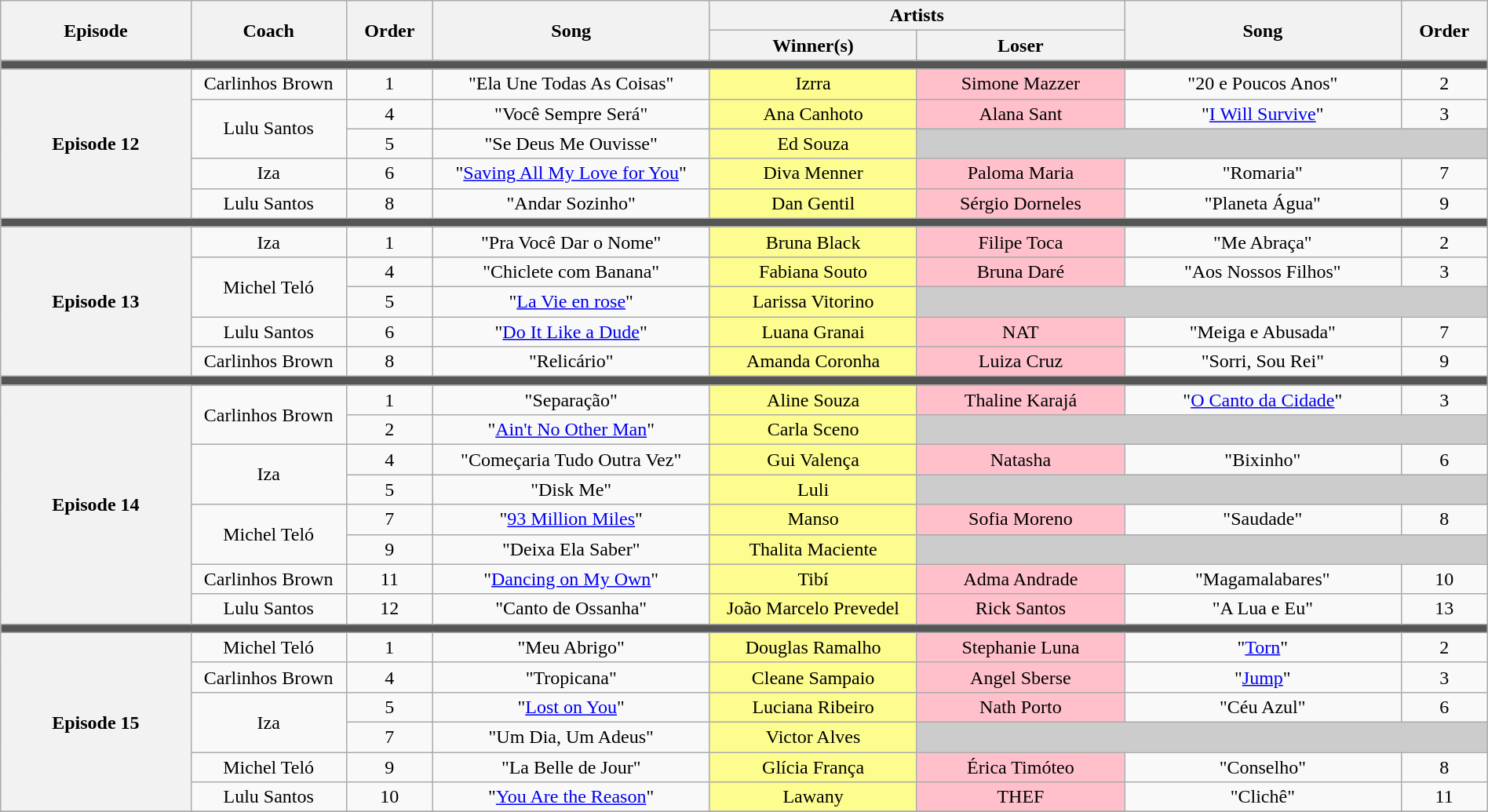<table class="wikitable" style="text-align:center; width:100%;">
<tr>
<th scope="col" width="11.0%" rowspan=2>Episode</th>
<th scope="col" width="09.0%" rowspan=2>Coach</th>
<th scope="col" width="05.0%" rowspan=2>Order</th>
<th scope="col" width="16.0%" rowspan=2>Song</th>
<th scope="col" width="24.0%" colspan=2>Artists</th>
<th scope="col" width="16.0%" rowspan=2>Song</th>
<th scope="col" width="05.0%" rowspan=2>Order</th>
</tr>
<tr>
<th scope="col" width="12%">Winner(s)</th>
<th scope="col" width="12%">Loser</th>
</tr>
<tr>
<td colspan=8 bgcolor=555555></td>
</tr>
<tr>
<th rowspan=5>Episode 12<br></th>
<td>Carlinhos Brown</td>
<td>1</td>
<td>"Ela Une Todas As Coisas"</td>
<td bgcolor=FDFC8F>Izrra</td>
<td bgcolor=FFC0CB>Simone Mazzer</td>
<td>"20 e Poucos Anos"</td>
<td>2</td>
</tr>
<tr>
<td rowspan=2>Lulu Santos</td>
<td>4</td>
<td>"Você Sempre Será"</td>
<td bgcolor=FDFC8F>Ana Canhoto</td>
<td bgcolor=FFC0CB>Alana Sant</td>
<td>"<a href='#'>I Will Survive</a>"</td>
<td>3</td>
</tr>
<tr>
<td>5</td>
<td>"Se Deus Me Ouvisse"</td>
<td bgcolor=FDFC8F>Ed Souza</td>
<td bgcolor=CCCCCC colspan=3></td>
</tr>
<tr>
<td>Iza</td>
<td>6</td>
<td>"<a href='#'>Saving All My Love for You</a>"</td>
<td bgcolor=FDFC8F>Diva Menner</td>
<td bgcolor=FFC0CB>Paloma Maria</td>
<td>"Romaria"</td>
<td>7</td>
</tr>
<tr>
<td>Lulu Santos</td>
<td>8</td>
<td>"Andar Sozinho"</td>
<td bgcolor=FDFC8F>Dan Gentil</td>
<td bgcolor=FFC0CB>Sérgio Dorneles</td>
<td>"Planeta Água"</td>
<td>9</td>
</tr>
<tr>
<td colspan=8 bgcolor=555555></td>
</tr>
<tr>
<th rowspan=5>Episode 13<br></th>
<td>Iza</td>
<td>1</td>
<td>"Pra Você Dar o Nome"</td>
<td bgcolor=FDFC8F>Bruna Black</td>
<td bgcolor=FFC0CB>Filipe Toca</td>
<td>"Me Abraça"</td>
<td>2</td>
</tr>
<tr>
<td rowspan=2>Michel Teló</td>
<td>4</td>
<td>"Chiclete com Banana"</td>
<td bgcolor=FDFC8F>Fabiana Souto</td>
<td bgcolor=FFC0CB>Bruna Daré</td>
<td>"Aos Nossos Filhos"</td>
<td>3</td>
</tr>
<tr>
<td>5</td>
<td>"<a href='#'>La Vie en rose</a>"</td>
<td bgcolor=FDFC8F>Larissa Vitorino</td>
<td bgcolor=CCCCCC colspan=3></td>
</tr>
<tr>
<td>Lulu Santos</td>
<td>6</td>
<td>"<a href='#'>Do It Like a Dude</a>"</td>
<td bgcolor=FDFC8F>Luana Granai</td>
<td bgcolor=FFC0CB>NAT</td>
<td>"Meiga e Abusada"</td>
<td>7</td>
</tr>
<tr>
<td>Carlinhos Brown</td>
<td>8</td>
<td>"Relicário"</td>
<td bgcolor=FDFC8F>Amanda Coronha</td>
<td bgcolor=FFC0CB>Luiza Cruz</td>
<td>"Sorri, Sou Rei"</td>
<td>9</td>
</tr>
<tr>
<td colspan=8 bgcolor=555555></td>
</tr>
<tr>
<th rowspan=8>Episode 14<br></th>
<td rowspan=2>Carlinhos Brown</td>
<td>1</td>
<td>"Separação"</td>
<td bgcolor=FDFC8F>Aline Souza</td>
<td bgcolor=FFC0CB>Thaline Karajá</td>
<td>"<a href='#'>O Canto da Cidade</a>"</td>
<td>3</td>
</tr>
<tr>
<td>2</td>
<td>"<a href='#'>Ain't No Other Man</a>"</td>
<td bgcolor=FDFC8F>Carla Sceno</td>
<td bgcolor=CCCCCC colspan=3></td>
</tr>
<tr>
<td rowspan=2>Iza</td>
<td>4</td>
<td>"Começaria Tudo Outra Vez"</td>
<td bgcolor=FDFC8F>Gui Valença</td>
<td bgcolor=FFC0CB>Natasha</td>
<td>"Bixinho"</td>
<td>6</td>
</tr>
<tr>
<td>5</td>
<td>"Disk Me"</td>
<td bgcolor=FDFC8F>Luli</td>
<td bgcolor=CCCCCC colspan=3></td>
</tr>
<tr>
<td rowspan=2>Michel Teló</td>
<td>7</td>
<td>"<a href='#'>93 Million Miles</a>"</td>
<td bgcolor=FDFC8F>Manso</td>
<td bgcolor=FFC0CB>Sofia Moreno</td>
<td>"Saudade"</td>
<td>8</td>
</tr>
<tr>
<td>9</td>
<td>"Deixa Ela Saber"</td>
<td bgcolor=FDFC8F>Thalita Maciente</td>
<td bgcolor=CCCCCC colspan=3></td>
</tr>
<tr>
<td>Carlinhos Brown</td>
<td>11</td>
<td>"<a href='#'>Dancing on My Own</a>"</td>
<td bgcolor=FDFC8F>Tibí</td>
<td bgcolor=FFC0CB>Adma Andrade</td>
<td>"Magamalabares"</td>
<td>10</td>
</tr>
<tr>
<td>Lulu Santos</td>
<td>12</td>
<td>"Canto de Ossanha"</td>
<td bgcolor=FDFC8F>João Marcelo Prevedel</td>
<td bgcolor=FFC0CB>Rick Santos</td>
<td>"A Lua e Eu"</td>
<td>13</td>
</tr>
<tr>
<td colspan=8 bgcolor=555555></td>
</tr>
<tr>
<th rowspan=6>Episode 15<br></th>
<td>Michel Teló</td>
<td>1</td>
<td>"Meu Abrigo"</td>
<td bgcolor=FDFC8F>Douglas Ramalho</td>
<td bgcolor=FFC0CB>Stephanie Luna</td>
<td>"<a href='#'>Torn</a>"</td>
<td>2</td>
</tr>
<tr>
<td>Carlinhos Brown</td>
<td>4</td>
<td>"Tropicana"</td>
<td bgcolor=FDFC8F>Cleane Sampaio</td>
<td bgcolor=FFC0CB>Angel Sberse</td>
<td>"<a href='#'>Jump</a>"</td>
<td>3</td>
</tr>
<tr>
<td rowspan=2>Iza</td>
<td>5</td>
<td>"<a href='#'>Lost on You</a>"</td>
<td bgcolor=FDFC8F>Luciana Ribeiro</td>
<td bgcolor=FFC0CB>Nath Porto</td>
<td>"Céu Azul"</td>
<td>6</td>
</tr>
<tr>
<td>7</td>
<td>"Um Dia, Um Adeus"</td>
<td bgcolor=FDFC8F>Victor Alves</td>
<td bgcolor=CCCCCC colspan=3></td>
</tr>
<tr>
<td>Michel Teló</td>
<td>9</td>
<td>"La Belle de Jour"</td>
<td bgcolor=FDFC8F>Glícia França</td>
<td bgcolor=FFC0CB>Érica Timóteo</td>
<td>"Conselho"</td>
<td>8</td>
</tr>
<tr>
<td>Lulu Santos</td>
<td>10</td>
<td>"<a href='#'>You Are the Reason</a>"</td>
<td bgcolor=FDFC8F>Lawany</td>
<td bgcolor=FFC0CB>THEF</td>
<td>"Clichê"</td>
<td>11</td>
</tr>
<tr>
</tr>
</table>
